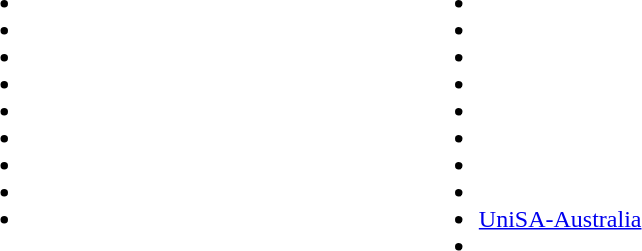<table>
<tr>
<td style="vertical-align:top; width:25%;"><br><ul><li></li><li></li><li></li><li></li><li></li><li></li><li></li><li></li><li></li></ul></td>
<td style="vertical-align:top; width:25%;"><br><ul><li></li><li></li><li></li><li></li><li></li><li></li><li></li><li></li><li><a href='#'>UniSA-Australia</a></li><li></li></ul></td>
</tr>
</table>
